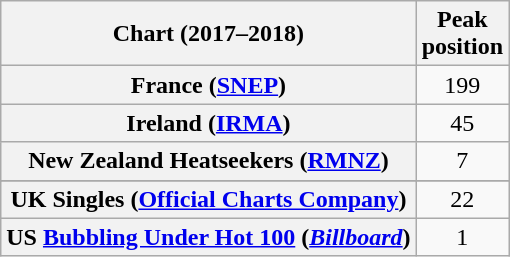<table class="wikitable sortable plainrowheaders" style="text-align:center;">
<tr>
<th>Chart (2017–2018)</th>
<th>Peak<br>position</th>
</tr>
<tr>
<th scope="row">France (<a href='#'>SNEP</a>)</th>
<td>199</td>
</tr>
<tr>
<th scope="row">Ireland (<a href='#'>IRMA</a>)</th>
<td>45</td>
</tr>
<tr>
<th scope="row">New Zealand Heatseekers (<a href='#'>RMNZ</a>)</th>
<td>7</td>
</tr>
<tr>
</tr>
<tr>
<th scope="row">UK Singles (<a href='#'>Official Charts Company</a>)</th>
<td>22</td>
</tr>
<tr>
<th scope="row">US <a href='#'>Bubbling Under Hot 100</a> (<em><a href='#'>Billboard</a></em>)</th>
<td>1</td>
</tr>
</table>
